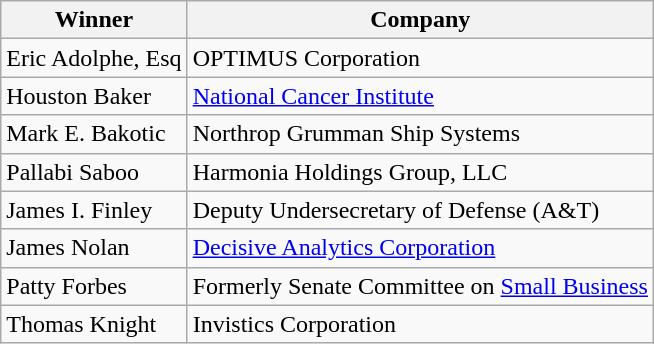<table class="wikitable">
<tr>
<th>Winner</th>
<th>Company</th>
</tr>
<tr>
<td>Eric Adolphe, Esq</td>
<td>OPTIMUS Corporation</td>
</tr>
<tr>
<td>Houston Baker</td>
<td><a href='#'>National Cancer Institute</a></td>
</tr>
<tr>
<td>Mark E. Bakotic</td>
<td>Northrop Grumman Ship Systems</td>
</tr>
<tr>
<td>Pallabi Saboo</td>
<td>Harmonia Holdings Group, LLC</td>
</tr>
<tr>
<td>James I. Finley</td>
<td>Deputy Undersecretary of Defense (A&T)</td>
</tr>
<tr>
<td>James Nolan</td>
<td><a href='#'>Decisive Analytics Corporation</a></td>
</tr>
<tr>
<td>Patty Forbes</td>
<td>Formerly Senate Committee on <a href='#'>Small Business</a></td>
</tr>
<tr>
<td>Thomas Knight</td>
<td>Invistics Corporation</td>
</tr>
</table>
